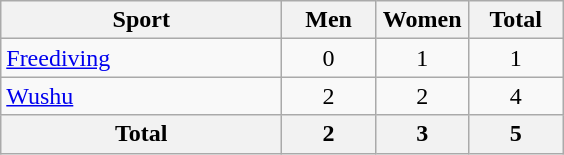<table class="wikitable sortable" style="text-align:center;">
<tr>
<th width=180>Sport</th>
<th width=55>Men</th>
<th width=55>Women</th>
<th width=55>Total</th>
</tr>
<tr>
<td align=left><a href='#'>Freediving</a></td>
<td>0</td>
<td>1</td>
<td>1</td>
</tr>
<tr>
<td align=left><a href='#'>Wushu</a></td>
<td>2</td>
<td>2</td>
<td>4</td>
</tr>
<tr>
<th>Total</th>
<th>2</th>
<th>3</th>
<th>5</th>
</tr>
</table>
